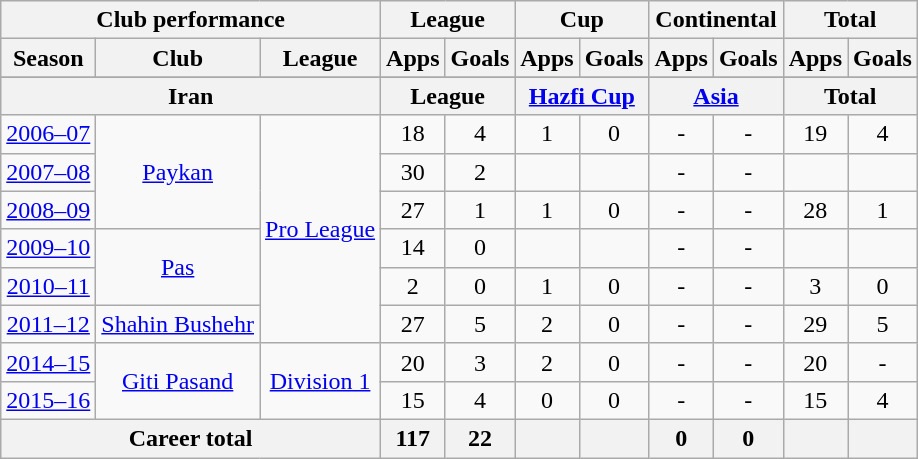<table class="wikitable" style="text-align:center">
<tr>
<th colspan=3>Club performance</th>
<th colspan=2>League</th>
<th colspan=2>Cup</th>
<th colspan=2>Continental</th>
<th colspan=2>Total</th>
</tr>
<tr>
<th>Season</th>
<th>Club</th>
<th>League</th>
<th>Apps</th>
<th>Goals</th>
<th>Apps</th>
<th>Goals</th>
<th>Apps</th>
<th>Goals</th>
<th>Apps</th>
<th>Goals</th>
</tr>
<tr>
</tr>
<tr>
<th colspan=3>Iran</th>
<th colspan=2>League</th>
<th colspan=2><a href='#'>Hazfi Cup</a></th>
<th colspan=2><a href='#'>Asia</a></th>
<th colspan=2>Total</th>
</tr>
<tr>
<td><a href='#'>2006–07</a></td>
<td rowspan="3"><a href='#'>Paykan</a></td>
<td rowspan="6"><a href='#'>Pro League</a></td>
<td>18</td>
<td>4</td>
<td>1</td>
<td>0</td>
<td>-</td>
<td>-</td>
<td>19</td>
<td>4</td>
</tr>
<tr>
<td><a href='#'>2007–08</a></td>
<td>30</td>
<td>2</td>
<td></td>
<td></td>
<td>-</td>
<td>-</td>
<td></td>
<td></td>
</tr>
<tr>
<td><a href='#'>2008–09</a></td>
<td>27</td>
<td>1</td>
<td>1</td>
<td>0</td>
<td>-</td>
<td>-</td>
<td>28</td>
<td>1</td>
</tr>
<tr>
<td><a href='#'>2009–10</a></td>
<td rowspan="2"><a href='#'>Pas</a></td>
<td>14</td>
<td>0</td>
<td></td>
<td></td>
<td>-</td>
<td>-</td>
<td></td>
<td></td>
</tr>
<tr>
<td><a href='#'>2010–11</a></td>
<td>2</td>
<td>0</td>
<td>1</td>
<td>0</td>
<td>-</td>
<td>-</td>
<td>3</td>
<td>0</td>
</tr>
<tr>
<td><a href='#'>2011–12</a></td>
<td><a href='#'>Shahin Bushehr</a></td>
<td>27</td>
<td>5</td>
<td>2</td>
<td>0</td>
<td>-</td>
<td>-</td>
<td>29</td>
<td>5</td>
</tr>
<tr>
<td><a href='#'>2014–15</a></td>
<td rowspan="2"><a href='#'>Giti Pasand</a></td>
<td rowspan="2"><a href='#'>Division 1</a></td>
<td>20</td>
<td>3</td>
<td>2</td>
<td>0</td>
<td>-</td>
<td>-</td>
<td>20</td>
<td 3>-</td>
</tr>
<tr>
<td><a href='#'>2015–16</a></td>
<td>15</td>
<td>4</td>
<td>0</td>
<td>0</td>
<td>-</td>
<td>-</td>
<td>15</td>
<td>4</td>
</tr>
<tr>
<th colspan=3>Career total</th>
<th>117</th>
<th>22</th>
<th></th>
<th></th>
<th>0</th>
<th>0</th>
<th></th>
<th></th>
</tr>
</table>
